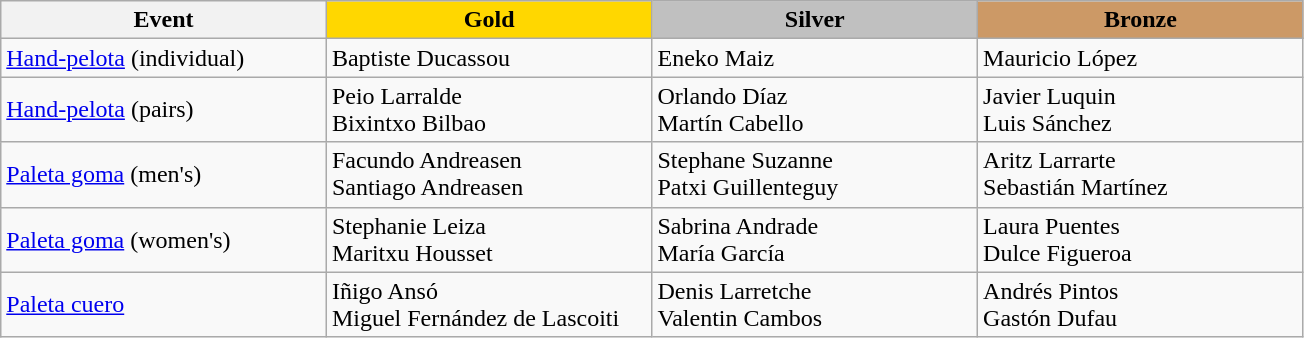<table class="wikitable" style="max-width: 23cm; width: 100%">
<tr>
<th scope="col">Event</th>
<th scope="col" style="background-color:gold; width:25%">Gold</th>
<th scope="col" style="background-color:silver; width:25%; width:25%">Silver</th>
<th scope="col" style="background-color:#cc9966; width:25%">Bronze</th>
</tr>
<tr>
<td><a href='#'>Hand-pelota</a> (individual)</td>
<td> Baptiste Ducassou</td>
<td> Eneko Maiz</td>
<td> Mauricio López</td>
</tr>
<tr>
<td><a href='#'>Hand-pelota</a> (pairs)</td>
<td> Peio Larralde<br>Bixintxo Bilbao</td>
<td> Orlando Díaz<br>Martín Cabello</td>
<td> Javier Luquin<br>Luis Sánchez</td>
</tr>
<tr>
<td><a href='#'>Paleta goma</a> (men's)</td>
<td> Facundo Andreasen<br>Santiago Andreasen</td>
<td> Stephane Suzanne<br>Patxi Guillenteguy</td>
<td> Aritz Larrarte<br>Sebastián Martínez</td>
</tr>
<tr>
<td><a href='#'>Paleta goma</a> (women's)</td>
<td> Stephanie Leiza<br>Maritxu Housset</td>
<td> Sabrina Andrade<br>María García</td>
<td> Laura Puentes<br>Dulce Figueroa</td>
</tr>
<tr>
<td><a href='#'>Paleta cuero</a></td>
<td> Iñigo Ansó<br>Miguel Fernández de Lascoiti</td>
<td> Denis Larretche<br>Valentin Cambos</td>
<td> Andrés Pintos<br>Gastón Dufau</td>
</tr>
</table>
